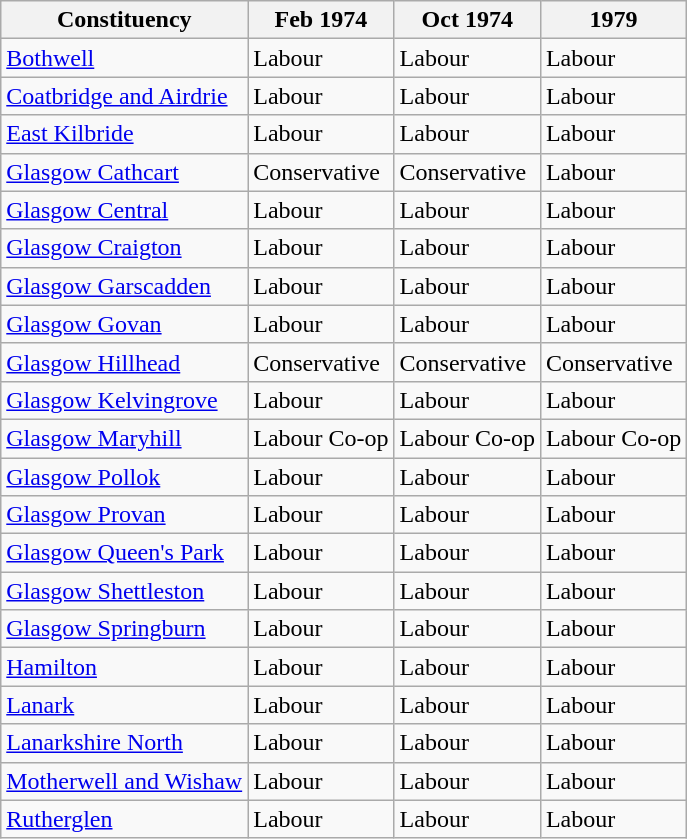<table class="wikitable">
<tr>
<th>Constituency</th>
<th>Feb 1974</th>
<th>Oct 1974</th>
<th>1979</th>
</tr>
<tr>
<td><a href='#'>Bothwell</a></td>
<td bgcolor=>Labour</td>
<td bgcolor=>Labour</td>
<td bgcolor=>Labour</td>
</tr>
<tr>
<td><a href='#'>Coatbridge and Airdrie</a></td>
<td bgcolor=>Labour</td>
<td bgcolor=>Labour</td>
<td bgcolor=>Labour</td>
</tr>
<tr>
<td><a href='#'>East Kilbride</a></td>
<td bgcolor=>Labour</td>
<td bgcolor=>Labour</td>
<td bgcolor=>Labour</td>
</tr>
<tr>
<td><a href='#'>Glasgow Cathcart</a></td>
<td bgcolor=>Conservative</td>
<td bgcolor=>Conservative</td>
<td bgcolor=>Labour</td>
</tr>
<tr>
<td><a href='#'>Glasgow Central</a></td>
<td bgcolor=>Labour</td>
<td bgcolor=>Labour</td>
<td bgcolor=>Labour</td>
</tr>
<tr>
<td><a href='#'>Glasgow Craigton</a></td>
<td bgcolor=>Labour</td>
<td bgcolor=>Labour</td>
<td bgcolor=>Labour</td>
</tr>
<tr>
<td><a href='#'>Glasgow Garscadden</a></td>
<td bgcolor=>Labour</td>
<td bgcolor=>Labour</td>
<td bgcolor=>Labour</td>
</tr>
<tr>
<td><a href='#'>Glasgow Govan</a></td>
<td bgcolor=>Labour</td>
<td bgcolor=>Labour</td>
<td bgcolor=>Labour</td>
</tr>
<tr>
<td><a href='#'>Glasgow Hillhead</a></td>
<td bgcolor=>Conservative</td>
<td bgcolor=>Conservative</td>
<td bgcolor=>Conservative</td>
</tr>
<tr>
<td><a href='#'>Glasgow Kelvingrove</a></td>
<td bgcolor=>Labour</td>
<td bgcolor=>Labour</td>
<td bgcolor=>Labour</td>
</tr>
<tr>
<td><a href='#'>Glasgow Maryhill</a></td>
<td bgcolor=>Labour Co-op</td>
<td bgcolor=>Labour Co-op</td>
<td bgcolor=>Labour Co-op</td>
</tr>
<tr>
<td><a href='#'>Glasgow Pollok</a></td>
<td bgcolor=>Labour</td>
<td bgcolor=>Labour</td>
<td bgcolor=>Labour</td>
</tr>
<tr>
<td><a href='#'>Glasgow Provan</a></td>
<td bgcolor=>Labour</td>
<td bgcolor=>Labour</td>
<td bgcolor=>Labour</td>
</tr>
<tr>
<td><a href='#'>Glasgow Queen's Park</a></td>
<td bgcolor=>Labour</td>
<td bgcolor=>Labour</td>
<td bgcolor=>Labour</td>
</tr>
<tr>
<td><a href='#'>Glasgow Shettleston</a></td>
<td bgcolor=>Labour</td>
<td bgcolor=>Labour</td>
<td bgcolor=>Labour</td>
</tr>
<tr>
<td><a href='#'>Glasgow Springburn</a></td>
<td bgcolor=>Labour</td>
<td bgcolor=>Labour</td>
<td bgcolor=>Labour</td>
</tr>
<tr>
<td><a href='#'>Hamilton</a></td>
<td bgcolor=>Labour</td>
<td bgcolor=>Labour</td>
<td bgcolor=>Labour</td>
</tr>
<tr>
<td><a href='#'>Lanark</a></td>
<td bgcolor=>Labour</td>
<td bgcolor=>Labour</td>
<td bgcolor=>Labour</td>
</tr>
<tr>
<td><a href='#'>Lanarkshire North</a></td>
<td bgcolor=>Labour</td>
<td bgcolor=>Labour</td>
<td bgcolor=>Labour</td>
</tr>
<tr>
<td><a href='#'>Motherwell and Wishaw</a></td>
<td bgcolor=>Labour</td>
<td bgcolor=>Labour</td>
<td bgcolor=>Labour</td>
</tr>
<tr>
<td><a href='#'>Rutherglen</a></td>
<td bgcolor=>Labour</td>
<td bgcolor=>Labour</td>
<td bgcolor=>Labour</td>
</tr>
</table>
